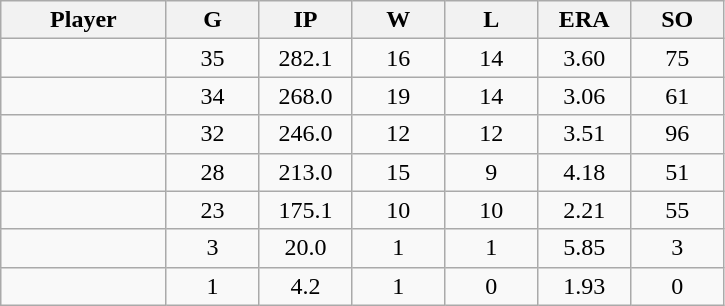<table class="wikitable sortable">
<tr>
<th bgcolor="#DDDDFF" width="16%">Player</th>
<th bgcolor="#DDDDFF" width="9%">G</th>
<th bgcolor="#DDDDFF" width="9%">IP</th>
<th bgcolor="#DDDDFF" width="9%">W</th>
<th bgcolor="#DDDDFF" width="9%">L</th>
<th bgcolor="#DDDDFF" width="9%">ERA</th>
<th bgcolor="#DDDDFF" width="9%">SO</th>
</tr>
<tr align="center">
<td></td>
<td>35</td>
<td>282.1</td>
<td>16</td>
<td>14</td>
<td>3.60</td>
<td>75</td>
</tr>
<tr align="center">
<td></td>
<td>34</td>
<td>268.0</td>
<td>19</td>
<td>14</td>
<td>3.06</td>
<td>61</td>
</tr>
<tr align="center">
<td></td>
<td>32</td>
<td>246.0</td>
<td>12</td>
<td>12</td>
<td>3.51</td>
<td>96</td>
</tr>
<tr align="center">
<td></td>
<td>28</td>
<td>213.0</td>
<td>15</td>
<td>9</td>
<td>4.18</td>
<td>51</td>
</tr>
<tr align="center">
<td></td>
<td>23</td>
<td>175.1</td>
<td>10</td>
<td>10</td>
<td>2.21</td>
<td>55</td>
</tr>
<tr align="center">
<td></td>
<td>3</td>
<td>20.0</td>
<td>1</td>
<td>1</td>
<td>5.85</td>
<td>3</td>
</tr>
<tr align="center">
<td></td>
<td>1</td>
<td>4.2</td>
<td>1</td>
<td>0</td>
<td>1.93</td>
<td>0</td>
</tr>
</table>
